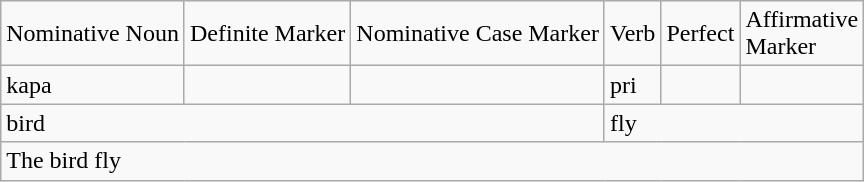<table class="wikitable">
<tr>
<td>Nominative Noun</td>
<td>Definite Marker</td>
<td>Nominative Case Marker</td>
<td>Verb</td>
<td>Perfect</td>
<td>Affirmative<br>Marker</td>
</tr>
<tr>
<td>kapa</td>
<td></td>
<td></td>
<td>pri</td>
<td></td>
<td></td>
</tr>
<tr>
<td colspan="3">bird</td>
<td colspan="3">fly</td>
</tr>
<tr>
<td colspan="6">The bird fly</td>
</tr>
</table>
